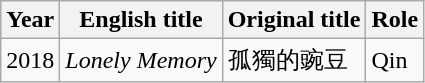<table class="wikitable sortable">
<tr>
<th>Year</th>
<th>English title</th>
<th>Original title</th>
<th>Role</th>
</tr>
<tr>
<td>2018</td>
<td><em>Lonely Memory</em></td>
<td>孤獨的豌豆</td>
<td>Qin</td>
</tr>
</table>
